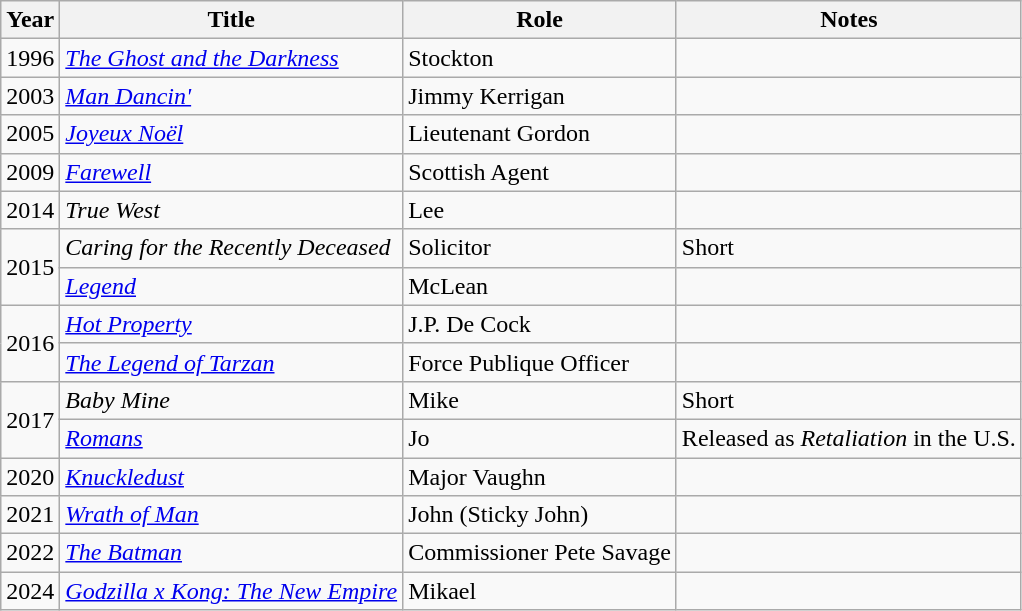<table class="wikitable">
<tr>
<th>Year</th>
<th>Title</th>
<th>Role</th>
<th>Notes</th>
</tr>
<tr>
<td>1996</td>
<td><em><a href='#'>The Ghost and the Darkness</a></em></td>
<td>Stockton</td>
<td></td>
</tr>
<tr>
<td>2003</td>
<td><em><a href='#'>Man Dancin'</a></em></td>
<td>Jimmy Kerrigan</td>
<td></td>
</tr>
<tr>
<td>2005</td>
<td><em><a href='#'>Joyeux Noël</a></em></td>
<td>Lieutenant Gordon</td>
<td></td>
</tr>
<tr>
<td>2009</td>
<td><em><a href='#'>Farewell</a></em></td>
<td>Scottish Agent</td>
<td></td>
</tr>
<tr>
<td>2014</td>
<td><em>True West</em></td>
<td>Lee</td>
<td></td>
</tr>
<tr>
<td rowspan="2">2015</td>
<td><em>Caring for the Recently Deceased</em></td>
<td>Solicitor</td>
<td>Short</td>
</tr>
<tr>
<td><em><a href='#'>Legend</a></em></td>
<td>McLean</td>
<td></td>
</tr>
<tr>
<td rowspan="2">2016</td>
<td><em><a href='#'>Hot Property</a></em></td>
<td>J.P. De Cock</td>
<td></td>
</tr>
<tr>
<td><em><a href='#'>The Legend of Tarzan</a></em></td>
<td>Force Publique Officer</td>
<td></td>
</tr>
<tr>
<td rowspan="2">2017</td>
<td><em>Baby Mine</em></td>
<td>Mike</td>
<td>Short</td>
</tr>
<tr>
<td><em><a href='#'>Romans</a></em></td>
<td>Jo</td>
<td>Released as <em>Retaliation</em> in the U.S.</td>
</tr>
<tr>
<td>2020</td>
<td><em><a href='#'>Knuckledust</a></em></td>
<td>Major Vaughn</td>
<td></td>
</tr>
<tr>
<td>2021</td>
<td><em><a href='#'>Wrath of Man</a></em></td>
<td>John (Sticky John)</td>
<td></td>
</tr>
<tr>
<td>2022</td>
<td><em><a href='#'>The Batman</a></em></td>
<td>Commissioner Pete Savage</td>
<td></td>
</tr>
<tr>
<td>2024</td>
<td><em><a href='#'>Godzilla x Kong: The New Empire</a></em></td>
<td>Mikael</td>
<td></td>
</tr>
</table>
